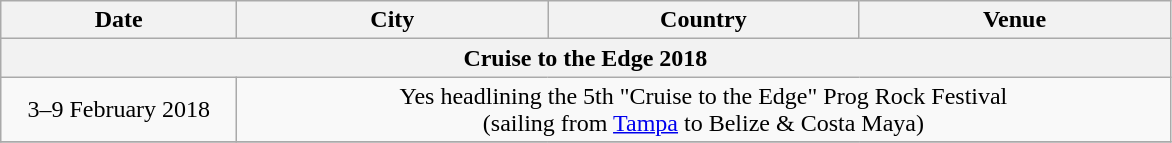<table class="wikitable" style="text-align:center;">
<tr>
<th style="width:150px;">Date</th>
<th style="width:200px;">City</th>
<th style="width:200px;">Country</th>
<th style="width:200px;">Venue</th>
</tr>
<tr>
<th colspan="4">Cruise to the Edge 2018</th>
</tr>
<tr>
<td>3–9 February 2018</td>
<td colspan="4">Yes headlining the 5th "Cruise to the Edge" Prog Rock Festival <br>(sailing from <a href='#'>Tampa</a> to Belize & Costa Maya)</td>
</tr>
<tr>
</tr>
</table>
